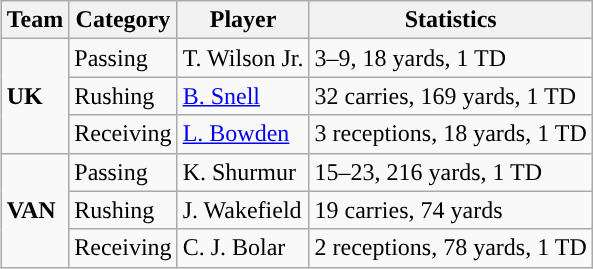<table class="wikitable" style="float: right;">
<tr>
<th>Team</th>
<th>Category</th>
<th>Player</th>
<th>Statistics</th>
</tr>
<tr>
<td rowspan=3><strong>UK</strong></td>
<td>Passing</td>
<td>T. Wilson Jr.</td>
<td>3–9, 18 yards, 1 TD</td>
</tr>
<tr>
<td>Rushing</td>
<td><a href='#'>B. Snell</a></td>
<td>32 carries, 169 yards, 1 TD</td>
</tr>
<tr>
<td>Receiving</td>
<td><a href='#'>L. Bowden</a></td>
<td>3 receptions, 18 yards, 1 TD</td>
</tr>
<tr>
<td rowspan=3><strong>VAN</strong></td>
<td>Passing</td>
<td>K. Shurmur</td>
<td>15–23, 216 yards, 1 TD</td>
</tr>
<tr>
<td>Rushing</td>
<td>J. Wakefield</td>
<td>19 carries, 74 yards</td>
</tr>
<tr>
<td>Receiving</td>
<td>C. J. Bolar</td>
<td>2 receptions, 78 yards, 1 TD</td>
</tr>
</table>
